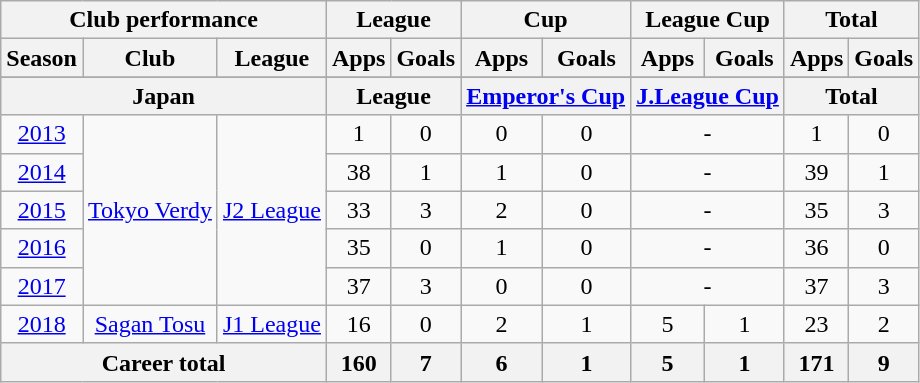<table class="wikitable" style="text-align:center">
<tr>
<th colspan=3>Club performance</th>
<th colspan=2>League</th>
<th colspan=2>Cup</th>
<th colspan=2>League Cup</th>
<th colspan=2>Total</th>
</tr>
<tr>
<th>Season</th>
<th>Club</th>
<th>League</th>
<th>Apps</th>
<th>Goals</th>
<th>Apps</th>
<th>Goals</th>
<th>Apps</th>
<th>Goals</th>
<th>Apps</th>
<th>Goals</th>
</tr>
<tr>
</tr>
<tr>
<th colspan=3>Japan</th>
<th colspan=2>League</th>
<th colspan=2><a href='#'>Emperor's Cup</a></th>
<th colspan=2><a href='#'>J.League Cup</a></th>
<th colspan=2>Total</th>
</tr>
<tr>
<td><a href='#'>2013</a></td>
<td rowspan="5"><a href='#'>Tokyo Verdy</a></td>
<td rowspan="5"><a href='#'>J2 League</a></td>
<td>1</td>
<td>0</td>
<td>0</td>
<td>0</td>
<td colspan=2>-</td>
<td>1</td>
<td>0</td>
</tr>
<tr>
<td><a href='#'>2014</a></td>
<td>38</td>
<td>1</td>
<td>1</td>
<td>0</td>
<td colspan=2>-</td>
<td>39</td>
<td>1</td>
</tr>
<tr>
<td><a href='#'>2015</a></td>
<td>33</td>
<td>3</td>
<td>2</td>
<td>0</td>
<td colspan=2>-</td>
<td>35</td>
<td>3</td>
</tr>
<tr>
<td><a href='#'>2016</a></td>
<td>35</td>
<td>0</td>
<td>1</td>
<td>0</td>
<td colspan=2>-</td>
<td>36</td>
<td>0</td>
</tr>
<tr>
<td><a href='#'>2017</a></td>
<td>37</td>
<td>3</td>
<td>0</td>
<td>0</td>
<td colspan=2>-</td>
<td>37</td>
<td>3</td>
</tr>
<tr>
<td><a href='#'>2018</a></td>
<td rowspan="1"><a href='#'>Sagan Tosu</a></td>
<td rowspan="1"><a href='#'>J1 League</a></td>
<td>16</td>
<td>0</td>
<td>2</td>
<td>1</td>
<td>5</td>
<td>1</td>
<td>23</td>
<td>2</td>
</tr>
<tr>
<th colspan=3>Career total</th>
<th>160</th>
<th>7</th>
<th>6</th>
<th>1</th>
<th>5</th>
<th>1</th>
<th>171</th>
<th>9</th>
</tr>
</table>
